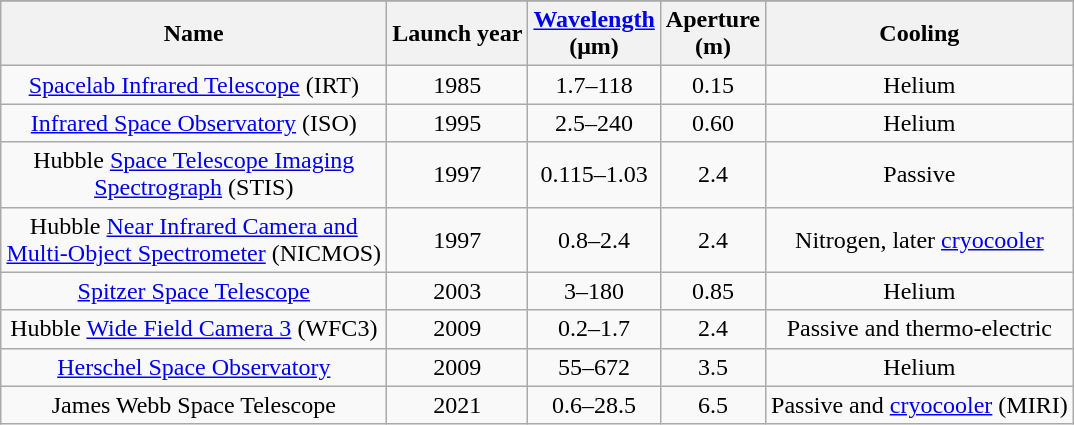<table class=wikitable style="margin:10px; text-align:center;">
<tr>
</tr>
<tr>
<th>Name</th>
<th>Launch year</th>
<th><a href='#'>Wavelength</a> <br>(μm)</th>
<th>Aperture <br>(m)</th>
<th>Cooling</th>
</tr>
<tr>
<td><a href='#'>Spacelab Infrared Telescope</a> (IRT)</td>
<td>1985</td>
<td>1.7–118</td>
<td>0.15</td>
<td>Helium</td>
</tr>
<tr>
<td><a href='#'>Infrared Space Observatory</a> (ISO)</td>
<td>1995</td>
<td>2.5–240</td>
<td>0.60</td>
<td>Helium</td>
</tr>
<tr>
<td style="max-width:250px;">Hubble <a href='#'>Space Telescope Imaging Spectrograph</a> (STIS)</td>
<td>1997</td>
<td>0.115–1.03</td>
<td>2.4</td>
<td>Passive</td>
</tr>
<tr>
<td style="max-width:250px;">Hubble <a href='#'>Near Infrared Camera and Multi-Object Spectrometer</a> (NICMOS)</td>
<td>1997</td>
<td>0.8–2.4</td>
<td>2.4</td>
<td>Nitrogen, later <a href='#'>cryocooler</a></td>
</tr>
<tr>
<td><a href='#'>Spitzer Space Telescope</a></td>
<td>2003</td>
<td>3–180</td>
<td>0.85</td>
<td>Helium</td>
</tr>
<tr>
<td>Hubble <a href='#'>Wide Field Camera 3</a> (WFC3)</td>
<td>2009</td>
<td>0.2–1.7</td>
<td>2.4</td>
<td>Passive and thermo-electric</td>
</tr>
<tr>
<td><a href='#'>Herschel Space Observatory</a></td>
<td>2009</td>
<td>55–672</td>
<td>3.5</td>
<td>Helium</td>
</tr>
<tr>
<td>James Webb Space Telescope</td>
<td>2021</td>
<td>0.6–28.5</td>
<td>6.5</td>
<td>Passive and <a href='#'>cryocooler</a> (MIRI)</td>
</tr>
</table>
